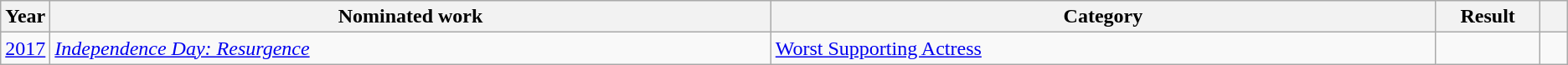<table class="wikitable">
<tr>
<th scope="col" style="width:1em;">Year</th>
<th scope="col" style="width:39em;">Nominated work</th>
<th scope="col" style="width:36em;">Category</th>
<th scope="col" style="width:5em;">Result</th>
<th scope="col" style="width:1em;"></th>
</tr>
<tr>
<td><a href='#'>2017</a></td>
<td><em><a href='#'>Independence Day: Resurgence</a></em></td>
<td><a href='#'>Worst Supporting Actress</a></td>
<td></td>
<td></td>
</tr>
</table>
